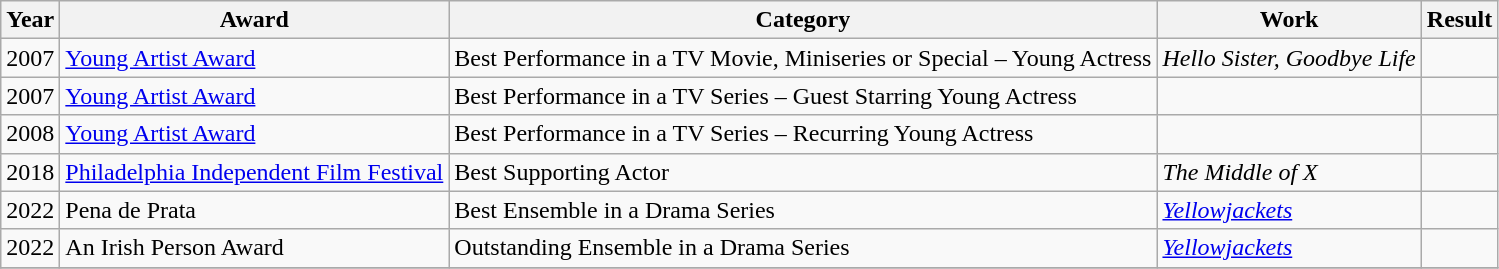<table class="wikitable sortable">
<tr>
<th>Year</th>
<th>Award</th>
<th>Category</th>
<th>Work</th>
<th>Result</th>
</tr>
<tr>
<td>2007</td>
<td><a href='#'>Young Artist Award</a></td>
<td>Best Performance in a TV Movie, Miniseries or Special – Young Actress</td>
<td><em>Hello Sister, Goodbye Life</em></td>
<td></td>
</tr>
<tr>
<td>2007</td>
<td><a href='#'>Young Artist Award</a></td>
<td>Best Performance in a TV Series – Guest Starring Young Actress</td>
<td><em></em></td>
<td></td>
</tr>
<tr>
<td>2008</td>
<td><a href='#'>Young Artist Award</a></td>
<td>Best Performance in a TV Series – Recurring Young Actress</td>
<td><em></em></td>
<td></td>
</tr>
<tr>
<td>2018</td>
<td><a href='#'>Philadelphia Independent Film Festival</a></td>
<td>Best Supporting Actor</td>
<td><em>The Middle of X</em></td>
<td></td>
</tr>
<tr>
<td>2022</td>
<td>Pena de Prata</td>
<td>Best Ensemble in a Drama Series</td>
<td><em><a href='#'>Yellowjackets</a></em></td>
<td></td>
</tr>
<tr>
<td>2022</td>
<td>An Irish Person Award</td>
<td>Outstanding Ensemble in a Drama Series</td>
<td><em><a href='#'>Yellowjackets</a></em></td>
<td></td>
</tr>
<tr>
</tr>
</table>
